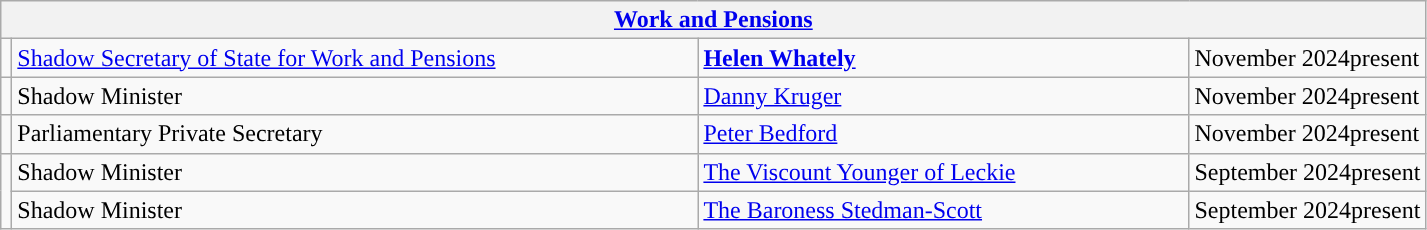<table class="wikitable">
<tr>
<th colspan="4"><a href='#'>Work and Pensions</a></th>
</tr>
<tr>
<td style="background: "></td>
<td style="width: 450px;"><a href='#'>Shadow Secretary of State for Work and Pensions</a></td>
<td style="width: 320px;"><strong><a href='#'>Helen Whately</a></strong></td>
<td>November 2024present</td>
</tr>
<tr>
<td style="background: "></td>
<td>Shadow Minister</td>
<td><a href='#'>Danny Kruger</a></td>
<td>November 2024present</td>
</tr>
<tr>
<td style="background: "></td>
<td>Parliamentary Private Secretary</td>
<td><a href='#'>Peter Bedford</a></td>
<td>November 2024present</td>
</tr>
<tr>
<td rowspan="2" style="background: "></td>
<td>Shadow Minister</td>
<td><a href='#'>The Viscount Younger of Leckie</a></td>
<td>September 2024present</td>
</tr>
<tr>
<td>Shadow Minister</td>
<td><a href='#'>The Baroness Stedman-Scott</a></td>
<td>September 2024present</td>
</tr>
</table>
